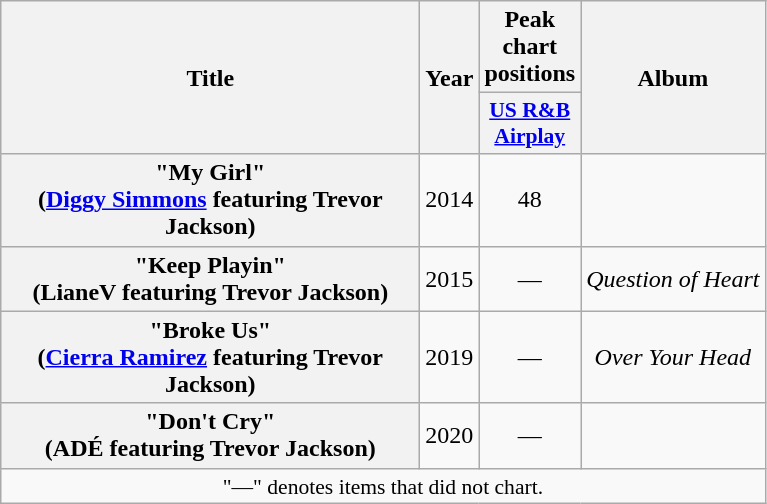<table class="wikitable plainrowheaders" style="text-align:center;">
<tr>
<th scope="col" rowspan="2" style="width:17em;">Title</th>
<th scope="col" rowspan="2">Year</th>
<th scope="col">Peak chart positions</th>
<th scope="col" rowspan="2">Album</th>
</tr>
<tr>
<th scope="col" style="width:3em;font-size:90%;"><a href='#'>US R&B<br> Airplay</a><br></th>
</tr>
<tr>
<th scope="row">"My Girl" <br><span>(<a href='#'>Diggy Simmons</a> featuring Trevor Jackson)</span></th>
<td>2014</td>
<td>48</td>
<td></td>
</tr>
<tr>
<th scope="row">"Keep Playin" <br><span>(LianeV featuring Trevor Jackson)</span></th>
<td>2015</td>
<td>—</td>
<td><em>Question of Heart</em></td>
</tr>
<tr>
<th scope="row">"Broke Us" <br><span>(<a href='#'>Cierra Ramirez</a> featuring Trevor Jackson)</span></th>
<td>2019</td>
<td>—</td>
<td><em>Over Your Head</em></td>
</tr>
<tr>
<th scope="row">"Don't Cry" <br><span>(ADÉ featuring Trevor Jackson)</span></th>
<td>2020</td>
<td>—</td>
<td></td>
</tr>
<tr>
<td colspan="14" style="font-size:90%">"—" denotes items that did not chart.</td>
</tr>
</table>
